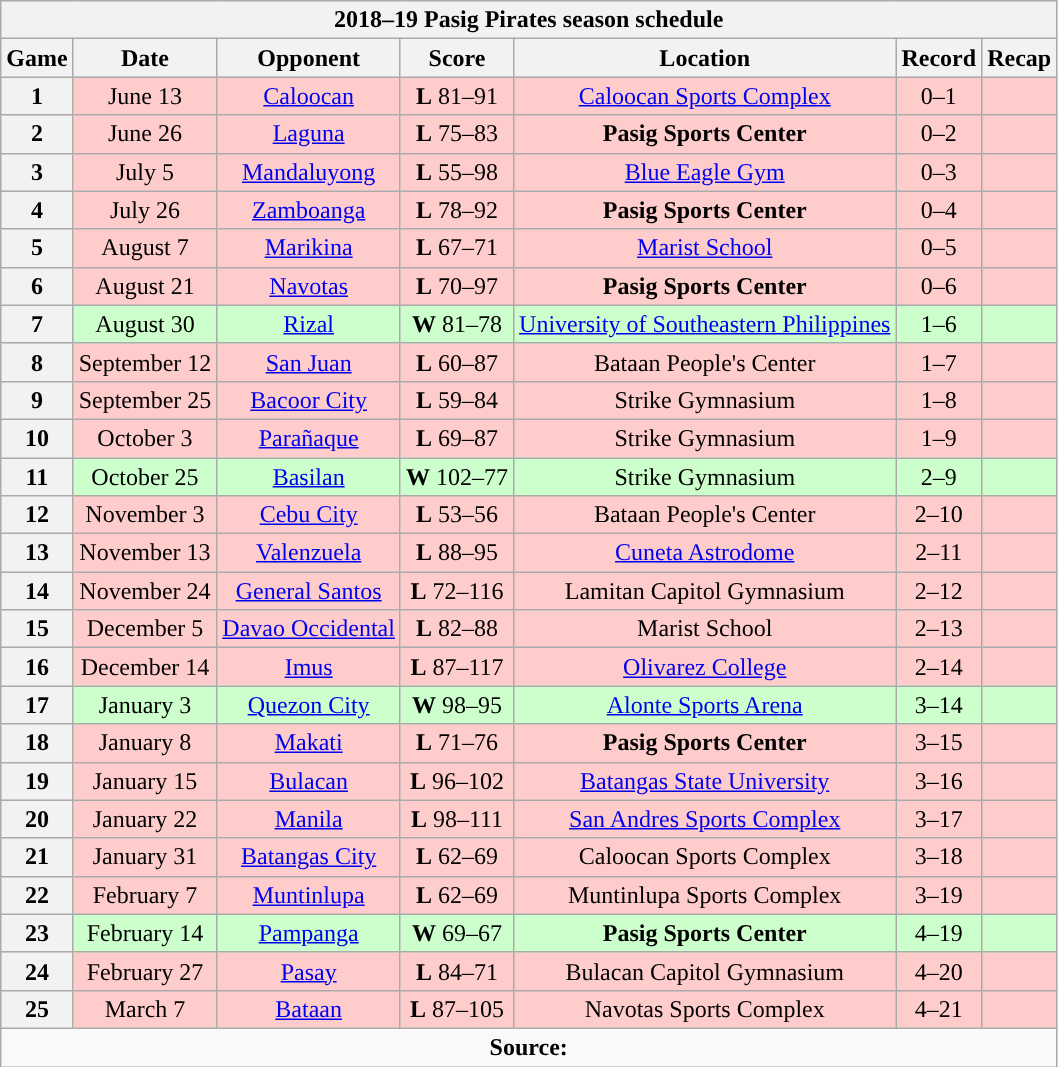<table class="wikitable" style="text-align:center">
<tr>
<th colspan=7>2018–19 Pasig Pirates season schedule</th>
</tr>
<tr>
<th>Game</th>
<th>Date</th>
<th>Opponent</th>
<th>Score</th>
<th>Location</th>
<th>Record</th>
<th>Recap<br></th>
</tr>
<tr style="background:#fcc">
<th>1</th>
<td>June 13</td>
<td><a href='#'>Caloocan</a></td>
<td><strong>L</strong> 81–91</td>
<td><a href='#'>Caloocan Sports Complex</a></td>
<td>0–1</td>
<td></td>
</tr>
<tr style="background:#fcc">
<th>2</th>
<td>June 26</td>
<td><a href='#'>Laguna</a></td>
<td><strong>L</strong> 75–83</td>
<td><strong>Pasig Sports Center</strong></td>
<td>0–2</td>
<td></td>
</tr>
<tr style="background:#fcc">
<th>3</th>
<td>July 5</td>
<td><a href='#'>Mandaluyong</a></td>
<td><strong>L</strong> 55–98</td>
<td><a href='#'>Blue Eagle Gym</a></td>
<td>0–3</td>
<td></td>
</tr>
<tr style="background:#fcc">
<th>4</th>
<td>July 26</td>
<td><a href='#'>Zamboanga</a></td>
<td><strong>L</strong> 78–92</td>
<td><strong>Pasig Sports Center</strong></td>
<td>0–4</td>
<td></td>
</tr>
<tr style="background:#fcc">
<th>5</th>
<td>August 7</td>
<td><a href='#'>Marikina</a></td>
<td><strong>L</strong> 67–71</td>
<td><a href='#'>Marist School</a></td>
<td>0–5</td>
<td></td>
</tr>
<tr style="background:#fcc">
<th>6</th>
<td>August 21</td>
<td><a href='#'>Navotas</a></td>
<td><strong>L</strong> 70–97</td>
<td><strong>Pasig Sports Center</strong></td>
<td>0–6</td>
<td></td>
</tr>
<tr style="background:#cfc">
<th>7</th>
<td>August 30</td>
<td><a href='#'>Rizal</a></td>
<td><strong>W</strong> 81–78</td>
<td><a href='#'>University of Southeastern Philippines</a></td>
<td>1–6</td>
<td></td>
</tr>
<tr style="background:#fcc">
<th>8</th>
<td>September 12</td>
<td><a href='#'>San Juan</a></td>
<td><strong>L</strong> 60–87</td>
<td>Bataan People's Center</td>
<td>1–7</td>
<td></td>
</tr>
<tr style="background:#fcc">
<th>9</th>
<td>September 25</td>
<td><a href='#'>Bacoor City</a></td>
<td><strong>L</strong> 59–84</td>
<td>Strike Gymnasium</td>
<td>1–8</td>
<td><br></td>
</tr>
<tr style="background:#fcc">
<th>10</th>
<td>October 3</td>
<td><a href='#'>Parañaque</a></td>
<td><strong>L</strong> 69–87</td>
<td>Strike Gymnasium</td>
<td>1–9</td>
<td></td>
</tr>
<tr style="background:#cfc">
<th>11</th>
<td>October 25</td>
<td><a href='#'>Basilan</a></td>
<td><strong>W</strong> 102–77</td>
<td>Strike Gymnasium</td>
<td>2–9</td>
<td></td>
</tr>
<tr style="background:#fcc">
<th>12</th>
<td>November 3</td>
<td><a href='#'>Cebu City</a></td>
<td><strong>L</strong> 53–56</td>
<td>Bataan People's Center</td>
<td>2–10</td>
<td></td>
</tr>
<tr style="background:#fcc">
<th>13</th>
<td>November 13</td>
<td><a href='#'>Valenzuela</a></td>
<td><strong>L</strong> 88–95</td>
<td><a href='#'>Cuneta Astrodome</a></td>
<td>2–11</td>
<td></td>
</tr>
<tr style="background:#fcc">
<th>14</th>
<td>November 24</td>
<td><a href='#'>General Santos</a></td>
<td><strong>L</strong> 72–116</td>
<td>Lamitan Capitol Gymnasium</td>
<td>2–12</td>
<td></td>
</tr>
<tr style="background:#fcc">
<th>15</th>
<td>December 5</td>
<td><a href='#'>Davao Occidental</a></td>
<td><strong>L</strong> 82–88</td>
<td>Marist School</td>
<td>2–13</td>
<td></td>
</tr>
<tr style="background:#fcc">
<th>16</th>
<td>December 14</td>
<td><a href='#'>Imus</a></td>
<td><strong>L</strong> 87–117</td>
<td><a href='#'>Olivarez College</a></td>
<td>2–14</td>
<td><br></td>
</tr>
<tr style="background:#cfc">
<th>17</th>
<td>January 3</td>
<td><a href='#'>Quezon City</a></td>
<td><strong>W</strong> 98–95</td>
<td><a href='#'>Alonte Sports Arena</a></td>
<td>3–14</td>
<td></td>
</tr>
<tr style="background:#fcc">
<th>18</th>
<td>January 8</td>
<td><a href='#'>Makati</a></td>
<td><strong>L</strong> 71–76</td>
<td><strong>Pasig Sports Center</strong></td>
<td>3–15</td>
<td></td>
</tr>
<tr style="background:#fcc">
<th>19</th>
<td>January 15</td>
<td><a href='#'>Bulacan</a></td>
<td><strong>L</strong> 96–102</td>
<td><a href='#'>Batangas State University</a></td>
<td>3–16</td>
<td></td>
</tr>
<tr style="background:#fcc">
<th>20</th>
<td>January 22</td>
<td><a href='#'>Manila</a></td>
<td><strong>L</strong> 98–111</td>
<td><a href='#'>San Andres Sports Complex</a></td>
<td>3–17</td>
<td></td>
</tr>
<tr style="background:#fcc">
<th>21</th>
<td>January 31</td>
<td><a href='#'>Batangas City</a></td>
<td><strong>L</strong> 62–69</td>
<td>Caloocan Sports Complex</td>
<td>3–18</td>
<td></td>
</tr>
<tr style="background:#fcc">
<th>22</th>
<td>February 7</td>
<td><a href='#'>Muntinlupa</a></td>
<td><strong>L</strong> 62–69 </td>
<td>Muntinlupa Sports Complex</td>
<td>3–19</td>
<td></td>
</tr>
<tr style="background:#cfc">
<th>23</th>
<td>February 14</td>
<td><a href='#'>Pampanga</a></td>
<td><strong>W</strong> 69–67</td>
<td><strong>Pasig Sports Center</strong></td>
<td>4–19</td>
<td></td>
</tr>
<tr style="background:#fcc">
<th>24</th>
<td>February 27</td>
<td><a href='#'>Pasay</a></td>
<td><strong>L</strong> 84–71</td>
<td>Bulacan Capitol Gymnasium</td>
<td>4–20</td>
<td></td>
</tr>
<tr style="background:#fcc">
<th>25</th>
<td>March 7</td>
<td><a href='#'>Bataan</a></td>
<td><strong>L</strong> 87–105</td>
<td>Navotas Sports Complex</td>
<td>4–21</td>
<td></td>
</tr>
<tr>
<td colspan=7 align=center><strong>Source: </strong></td>
</tr>
</table>
